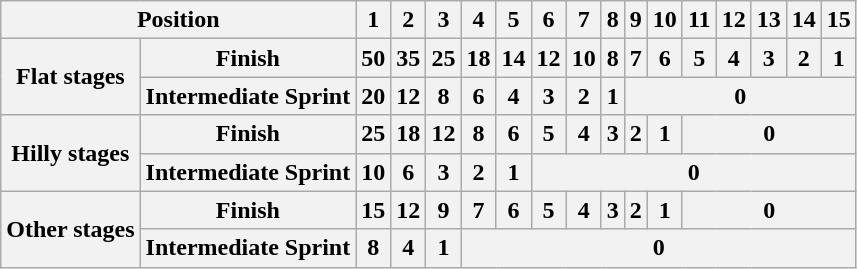<table class="wikitable floatright" style="text-align:center;">
<tr>
<th scope="col" colspan=2>Position</th>
<th scope="col">1</th>
<th scope="col">2</th>
<th scope="col">3</th>
<th scope="col">4</th>
<th scope="col">5</th>
<th scope="col">6</th>
<th scope="col">7</th>
<th scope="col">8</th>
<th scope="col">9</th>
<th scope="col">10</th>
<th scope="col">11</th>
<th scope="col">12</th>
<th scope="col">13</th>
<th scope="col">14</th>
<th scope="col">15</th>
</tr>
<tr>
<th scope="row" rowspan=2>Flat stages</th>
<th>Finish</th>
<th>50</th>
<th>35</th>
<th>25</th>
<th>18</th>
<th>14</th>
<th>12</th>
<th>10</th>
<th>8</th>
<th>7</th>
<th>6</th>
<th>5</th>
<th>4</th>
<th>3</th>
<th>2</th>
<th>1</th>
</tr>
<tr>
<th>Intermediate Sprint</th>
<th>20</th>
<th>12</th>
<th>8</th>
<th>6</th>
<th>4</th>
<th>3</th>
<th>2</th>
<th>1</th>
<th colspan=7>0</th>
</tr>
<tr>
<th scope="row" rowspan=2>Hilly stages</th>
<th>Finish</th>
<th>25</th>
<th>18</th>
<th>12</th>
<th>8</th>
<th>6</th>
<th>5</th>
<th>4</th>
<th>3</th>
<th>2</th>
<th>1</th>
<th colspan=5>0</th>
</tr>
<tr>
<th>Intermediate Sprint</th>
<th>10</th>
<th>6</th>
<th>3</th>
<th>2</th>
<th>1</th>
<th colspan=10>0</th>
</tr>
<tr>
<th scope="row" rowspan=2>Other stages</th>
<th>Finish</th>
<th>15</th>
<th>12</th>
<th>9</th>
<th>7</th>
<th>6</th>
<th>5</th>
<th>4</th>
<th>3</th>
<th>2</th>
<th>1</th>
<th colspan=5>0</th>
</tr>
<tr>
<th>Intermediate Sprint</th>
<th>8</th>
<th>4</th>
<th>1</th>
<th colspan=12>0</th>
</tr>
</table>
